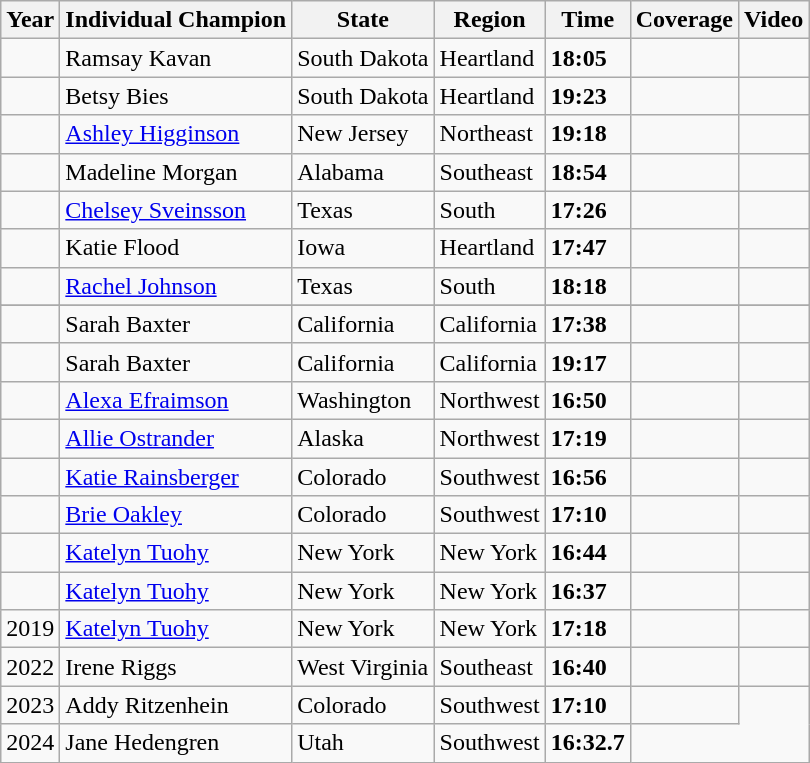<table class="wikitable">
<tr>
<th>Year</th>
<th>Individual Champion</th>
<th>State</th>
<th>Region</th>
<th>Time</th>
<th>Coverage</th>
<th>Video</th>
</tr>
<tr>
<td></td>
<td>Ramsay Kavan</td>
<td>South Dakota</td>
<td>Heartland</td>
<td><strong>18:05</strong></td>
<td></td>
<td></td>
</tr>
<tr>
<td></td>
<td>Betsy Bies</td>
<td>South Dakota</td>
<td>Heartland</td>
<td><strong>19:23</strong></td>
<td></td>
<td></td>
</tr>
<tr>
<td></td>
<td><a href='#'>Ashley Higginson</a></td>
<td>New Jersey</td>
<td>Northeast</td>
<td><strong>19:18</strong></td>
<td></td>
<td></td>
</tr>
<tr>
<td></td>
<td>Madeline Morgan</td>
<td>Alabama</td>
<td>Southeast</td>
<td><strong>18:54</strong></td>
<td></td>
<td></td>
</tr>
<tr>
<td></td>
<td><a href='#'>Chelsey Sveinsson</a></td>
<td>Texas</td>
<td>South</td>
<td><strong>17:26</strong></td>
<td></td>
<td></td>
</tr>
<tr>
<td></td>
<td>Katie Flood</td>
<td>Iowa</td>
<td>Heartland</td>
<td><strong>17:47</strong></td>
<td></td>
<td></td>
</tr>
<tr>
<td></td>
<td><a href='#'>Rachel Johnson</a></td>
<td>Texas</td>
<td>South</td>
<td><strong>18:18</strong></td>
<td></td>
<td></td>
</tr>
<tr>
</tr>
<tr>
<td></td>
<td>Sarah Baxter</td>
<td>California</td>
<td>California</td>
<td><strong>17:38</strong></td>
<td></td>
<td></td>
</tr>
<tr>
<td></td>
<td>Sarah Baxter</td>
<td>California</td>
<td>California</td>
<td><strong>19:17</strong></td>
<td></td>
<td></td>
</tr>
<tr>
<td></td>
<td><a href='#'>Alexa Efraimson</a></td>
<td>Washington</td>
<td>Northwest</td>
<td><strong> 16:50</strong></td>
<td></td>
<td></td>
</tr>
<tr>
<td [></td>
<td><a href='#'>Allie Ostrander</a></td>
<td>Alaska</td>
<td>Northwest</td>
<td><strong>17:19</strong></td>
<td></td>
<td></td>
</tr>
<tr>
<td [></td>
<td><a href='#'>Katie Rainsberger</a></td>
<td>Colorado</td>
<td>Southwest</td>
<td><strong>16:56</strong></td>
<td></td>
<td></td>
</tr>
<tr>
<td [></td>
<td><a href='#'>Brie Oakley</a></td>
<td>Colorado</td>
<td>Southwest</td>
<td><strong>17:10</strong></td>
<td></td>
<td></td>
</tr>
<tr>
<td [></td>
<td><a href='#'>Katelyn Tuohy</a></td>
<td>New York</td>
<td>New York</td>
<td><strong>16:44</strong></td>
<td></td>
<td></td>
</tr>
<tr>
<td></td>
<td><a href='#'>Katelyn Tuohy</a></td>
<td>New York</td>
<td>New York</td>
<td><strong>16:37</strong></td>
<td></td>
<td></td>
</tr>
<tr>
<td>2019</td>
<td><a href='#'>Katelyn Tuohy</a></td>
<td>New York</td>
<td>New York</td>
<td><strong>17:18</strong></td>
<td></td>
<td></td>
</tr>
<tr>
<td>2022</td>
<td>Irene Riggs</td>
<td>West Virginia</td>
<td>Southeast</td>
<td><strong>16:40</strong></td>
<td></td>
<td></td>
</tr>
<tr>
<td>2023</td>
<td>Addy Ritzenhein</td>
<td>Colorado</td>
<td>Southwest</td>
<td><strong>17:10</strong></td>
<td></td>
</tr>
<tr>
<td>2024</td>
<td>Jane Hedengren</td>
<td>Utah</td>
<td>Southwest</td>
<td><strong>16:32.7</strong></td>
</tr>
</table>
